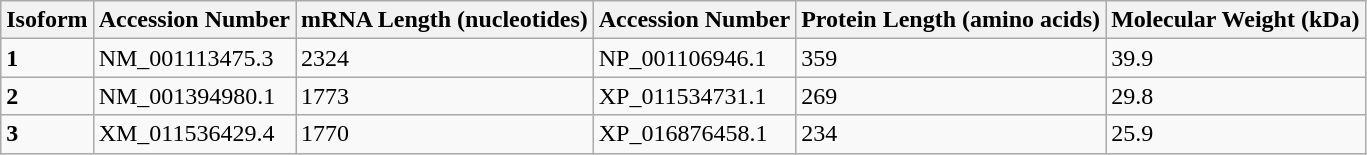<table class="wikitable">
<tr>
<th>Isoform</th>
<th>Accession Number</th>
<th>mRNA Length (nucleotides)</th>
<th>Accession Number</th>
<th>Protein Length (amino acids)</th>
<th>Molecular Weight (kDa)</th>
</tr>
<tr>
<td><strong>1</strong></td>
<td>NM_001113475.3</td>
<td>2324</td>
<td>NP_001106946.1</td>
<td>359</td>
<td>39.9</td>
</tr>
<tr>
<td><strong>2</strong></td>
<td>NM_001394980.1</td>
<td>1773</td>
<td>XP_011534731.1</td>
<td>269</td>
<td>29.8</td>
</tr>
<tr>
<td><strong>3</strong></td>
<td>XM_011536429.4</td>
<td>1770</td>
<td>XP_016876458.1</td>
<td>234</td>
<td>25.9</td>
</tr>
</table>
